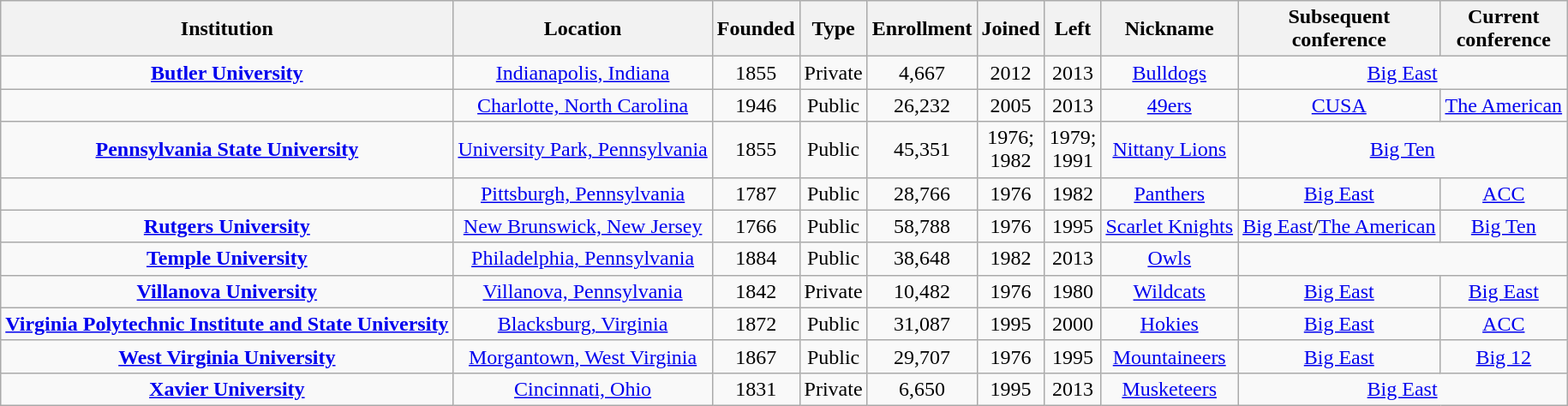<table class=" sortable wikitable" style="text-align: center">
<tr>
<th>Institution</th>
<th>Location</th>
<th>Founded</th>
<th>Type</th>
<th>Enrollment</th>
<th>Joined</th>
<th>Left</th>
<th>Nickname</th>
<th>Subsequent<br>conference</th>
<th>Current<br>conference</th>
</tr>
<tr>
<td><strong><a href='#'>Butler University</a></strong></td>
<td><a href='#'>Indianapolis, Indiana</a></td>
<td>1855</td>
<td>Private</td>
<td>4,667</td>
<td>2012</td>
<td>2013</td>
<td><a href='#'>Bulldogs</a></td>
<td colspan=2><a href='#'>Big East</a></td>
</tr>
<tr>
<td></td>
<td><a href='#'>Charlotte, North Carolina</a></td>
<td>1946</td>
<td>Public</td>
<td>26,232</td>
<td>2005</td>
<td>2013</td>
<td><a href='#'>49ers</a></td>
<td><a href='#'>CUSA</a></td>
<td><a href='#'>The American</a></td>
</tr>
<tr>
<td><strong><a href='#'>Pennsylvania State University</a></strong></td>
<td><a href='#'>University Park, Pennsylvania</a></td>
<td>1855</td>
<td>Public</td>
<td>45,351</td>
<td>1976;<br>1982</td>
<td>1979;<br>1991</td>
<td><a href='#'>Nittany Lions</a></td>
<td colspan=2><a href='#'>Big Ten</a></td>
</tr>
<tr>
<td></td>
<td><a href='#'>Pittsburgh, Pennsylvania</a></td>
<td>1787</td>
<td>Public</td>
<td>28,766</td>
<td>1976</td>
<td>1982</td>
<td><a href='#'>Panthers</a></td>
<td><a href='#'>Big East</a></td>
<td><a href='#'>ACC</a></td>
</tr>
<tr>
<td><strong><a href='#'>Rutgers University</a></strong></td>
<td><a href='#'>New Brunswick, New Jersey</a></td>
<td>1766</td>
<td>Public</td>
<td>58,788</td>
<td>1976</td>
<td>1995</td>
<td><a href='#'>Scarlet Knights</a></td>
<td><a href='#'>Big East</a>/<a href='#'>The American</a></td>
<td><a href='#'>Big Ten</a></td>
</tr>
<tr>
<td><strong><a href='#'>Temple University</a></strong></td>
<td><a href='#'>Philadelphia, Pennsylvania</a></td>
<td>1884</td>
<td>Public</td>
<td>38,648</td>
<td>1982</td>
<td>2013</td>
<td><a href='#'>Owls</a></td>
<td colspan=2></td>
</tr>
<tr>
<td><strong><a href='#'>Villanova University</a></strong></td>
<td><a href='#'>Villanova, Pennsylvania</a></td>
<td>1842</td>
<td>Private</td>
<td>10,482</td>
<td>1976</td>
<td>1980</td>
<td><a href='#'>Wildcats</a></td>
<td><a href='#'>Big East</a></td>
<td><a href='#'>Big East</a></td>
</tr>
<tr>
<td><strong><a href='#'>Virginia Polytechnic Institute and State University</a></strong></td>
<td><a href='#'>Blacksburg, Virginia</a></td>
<td>1872</td>
<td>Public</td>
<td>31,087</td>
<td>1995</td>
<td>2000</td>
<td><a href='#'>Hokies</a></td>
<td><a href='#'>Big East</a></td>
<td><a href='#'>ACC</a></td>
</tr>
<tr>
<td><strong><a href='#'>West Virginia University</a></strong></td>
<td><a href='#'>Morgantown, West Virginia</a></td>
<td>1867</td>
<td>Public</td>
<td>29,707</td>
<td>1976</td>
<td>1995</td>
<td><a href='#'>Mountaineers</a></td>
<td><a href='#'>Big East</a></td>
<td><a href='#'>Big 12</a></td>
</tr>
<tr>
<td><strong><a href='#'>Xavier University</a></strong></td>
<td><a href='#'>Cincinnati, Ohio</a></td>
<td>1831</td>
<td>Private</td>
<td>6,650</td>
<td>1995</td>
<td>2013</td>
<td><a href='#'>Musketeers</a></td>
<td colspan=2><a href='#'>Big East</a></td>
</tr>
</table>
